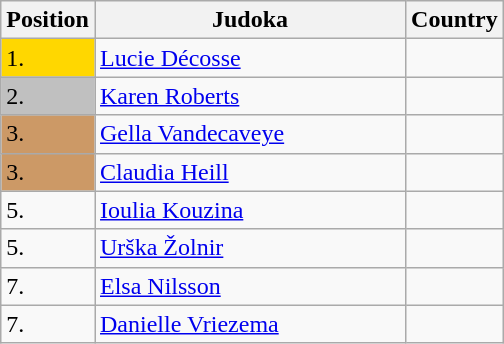<table class=wikitable>
<tr>
<th width=10>Position</th>
<th width=200>Judoka</th>
<th width=10>Country</th>
</tr>
<tr>
<td bgcolor=gold>1.</td>
<td><a href='#'>Lucie Décosse</a></td>
<td></td>
</tr>
<tr>
<td bgcolor="silver">2.</td>
<td><a href='#'>Karen Roberts</a></td>
<td></td>
</tr>
<tr>
<td bgcolor="CC9966">3.</td>
<td><a href='#'>Gella Vandecaveye</a></td>
<td></td>
</tr>
<tr>
<td bgcolor="CC9966">3.</td>
<td><a href='#'>Claudia Heill</a></td>
<td></td>
</tr>
<tr>
<td>5.</td>
<td><a href='#'>Ioulia Kouzina</a></td>
<td></td>
</tr>
<tr>
<td>5.</td>
<td><a href='#'>Urška Žolnir</a></td>
<td></td>
</tr>
<tr>
<td>7.</td>
<td><a href='#'>Elsa Nilsson</a></td>
<td></td>
</tr>
<tr>
<td>7.</td>
<td><a href='#'>Danielle Vriezema</a></td>
<td></td>
</tr>
</table>
